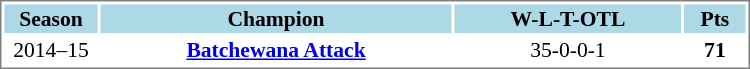<table cellpadding="1" width="500px" style="font-size: 90%; border: 1px solid gray;">
<tr align="center">
<th style="background: #ADD8E6;" width="60"><strong>Season</strong></th>
<th style="background: #ADD8E6;"><strong>Champion</strong></th>
<th style="background: #ADD8E6;"><strong>W-L-T-OTL</strong></th>
<th style="background: #ADD8E6;"><strong>Pts</strong></th>
</tr>
<tr align="center">
<td>2014–15</td>
<td><strong><a href='#'>Batchewana Attack</a></strong></td>
<td>35-0-0-1</td>
<td><strong>71</strong></td>
</tr>
</table>
